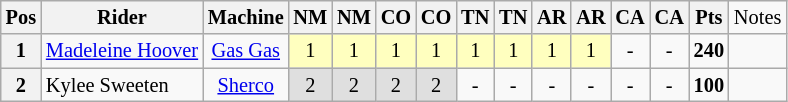<table class="wikitable" style="font-size: 85%; text-align:center">
<tr valign="top">
<th valign="middle">Pos</th>
<th valign="middle">Rider</th>
<th valign="middle">Machine</th>
<th>NM<br></th>
<th>NM<br></th>
<th>CO<br></th>
<th>CO<br></th>
<th>TN<br></th>
<th>TN<br></th>
<th>AR<br></th>
<th>AR<br></th>
<th>CA<br></th>
<th>CA<br></th>
<th valign="middle">Pts</th>
<td valign="middle">Notes</td>
</tr>
<tr>
<th>1</th>
<td align="left"> <a href='#'>Madeleine Hoover</a></td>
<td><a href='#'>Gas Gas</a></td>
<td style="background:#ffffbf;">1</td>
<td style="background:#ffffbf;">1</td>
<td style="background:#ffffbf;">1</td>
<td style="background:#ffffbf;">1</td>
<td style="background:#ffffbf;">1</td>
<td style="background:#ffffbf;">1</td>
<td style="background:#ffffbf;">1</td>
<td style="background:#ffffbf;">1</td>
<td>-</td>
<td>-</td>
<td><strong>240</strong></td>
<td></td>
</tr>
<tr>
<th>2</th>
<td align="left"> Kylee Sweeten</td>
<td><a href='#'>Sherco</a></td>
<td style="background:#dfdfdf;">2</td>
<td style="background:#dfdfdf;">2</td>
<td style="background:#dfdfdf;">2</td>
<td style="background:#dfdfdf;">2</td>
<td>-</td>
<td>-</td>
<td>-</td>
<td>-</td>
<td>-</td>
<td>-</td>
<td><strong>100</strong></td>
<td></td>
</tr>
</table>
